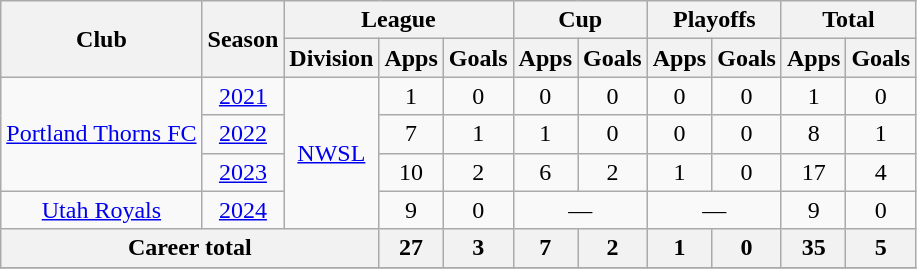<table class="wikitable" style="text-align:center;">
<tr>
<th rowspan=2 scope="col">Club</th>
<th rowspan=2 scope="col">Season</th>
<th colspan=3 scope="colgroup">League</th>
<th colspan=2 scope="colgroup">Cup</th>
<th colspan=2 scope="colgroup">Playoffs</th>
<th colspan=2 scope="colgroup">Total</th>
</tr>
<tr>
<th scope="col">Division</th>
<th scope="col">Apps</th>
<th scope="col">Goals</th>
<th scope="col">Apps</th>
<th scope="col">Goals</th>
<th scope="col">Apps</th>
<th scope="col">Goals</th>
<th scope="col">Apps</th>
<th scope="col">Goals</th>
</tr>
<tr>
<td rowspan=3><a href='#'>Portland Thorns FC</a></td>
<td><a href='#'>2021</a></td>
<td rowspan=4><a href='#'>NWSL</a></td>
<td>1</td>
<td>0</td>
<td>0</td>
<td>0</td>
<td>0</td>
<td>0</td>
<td>1</td>
<td>0</td>
</tr>
<tr>
<td><a href='#'>2022</a></td>
<td>7</td>
<td>1</td>
<td>1</td>
<td>0</td>
<td>0</td>
<td>0</td>
<td>8</td>
<td>1</td>
</tr>
<tr>
<td><a href='#'>2023</a></td>
<td>10</td>
<td>2</td>
<td>6</td>
<td>2</td>
<td>1</td>
<td>0</td>
<td>17</td>
<td>4</td>
</tr>
<tr>
<td><a href='#'>Utah Royals</a></td>
<td><a href='#'>2024</a></td>
<td>9</td>
<td>0</td>
<td colspan="2">—</td>
<td colspan="2">—</td>
<td>9</td>
<td>0</td>
</tr>
<tr>
<th colspan=3 scope="row">Career total</th>
<th>27</th>
<th>3</th>
<th>7</th>
<th>2</th>
<th>1</th>
<th>0</th>
<th>35</th>
<th>5</th>
</tr>
<tr>
</tr>
</table>
